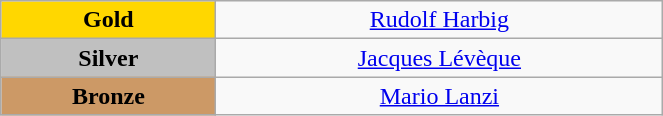<table class="wikitable" style="text-align:center; " width="35%">
<tr>
<td bgcolor="gold"><strong>Gold</strong></td>
<td><a href='#'>Rudolf Harbig</a><br>  <small><em></em></small></td>
</tr>
<tr>
<td bgcolor="silver"><strong>Silver</strong></td>
<td><a href='#'>Jacques Lévèque</a><br>  <small><em></em></small></td>
</tr>
<tr>
<td bgcolor="CC9966"><strong>Bronze</strong></td>
<td><a href='#'>Mario Lanzi</a><br>  <small><em></em></small></td>
</tr>
</table>
